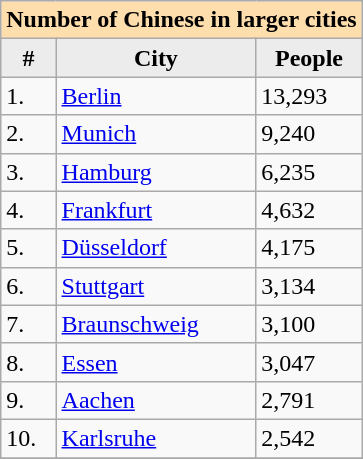<table class="wikitable">
<tr>
<td colspan="10"  style="text-align:center; background:#ffdead;"><strong>Number of Chinese in larger cities</strong></td>
</tr>
<tr style="background:#ddd;">
<th style="background:#ececec;">#</th>
<th style="background:#ececec;">City</th>
<th style="background:#ececec;">People</th>
</tr>
<tr style="text-align:left;">
<td>1.</td>
<td><a href='#'>Berlin</a></td>
<td>13,293</td>
</tr>
<tr style="text-align:left;">
<td>2.</td>
<td><a href='#'>Munich</a></td>
<td>9,240</td>
</tr>
<tr style="text-align:left;">
<td>3.</td>
<td><a href='#'>Hamburg</a></td>
<td>6,235</td>
</tr>
<tr style="text-align:left;">
<td>4.</td>
<td><a href='#'>Frankfurt</a></td>
<td>4,632</td>
</tr>
<tr style="text-align:left;">
<td>5.</td>
<td><a href='#'>Düsseldorf</a></td>
<td>4,175</td>
</tr>
<tr style="text-align:left;">
<td>6.</td>
<td><a href='#'>Stuttgart</a></td>
<td>3,134</td>
</tr>
<tr style="text-align:left;">
<td>7.</td>
<td><a href='#'>Braunschweig</a></td>
<td>3,100</td>
</tr>
<tr style="text-align:left;">
<td>8.</td>
<td><a href='#'>Essen</a></td>
<td>3,047</td>
</tr>
<tr style="text-align:left;">
<td>9.</td>
<td><a href='#'>Aachen</a></td>
<td>2,791</td>
</tr>
<tr style="text-align:left;">
<td>10.</td>
<td><a href='#'>Karlsruhe</a></td>
<td>2,542</td>
</tr>
<tr style="text-align:left;">
</tr>
</table>
